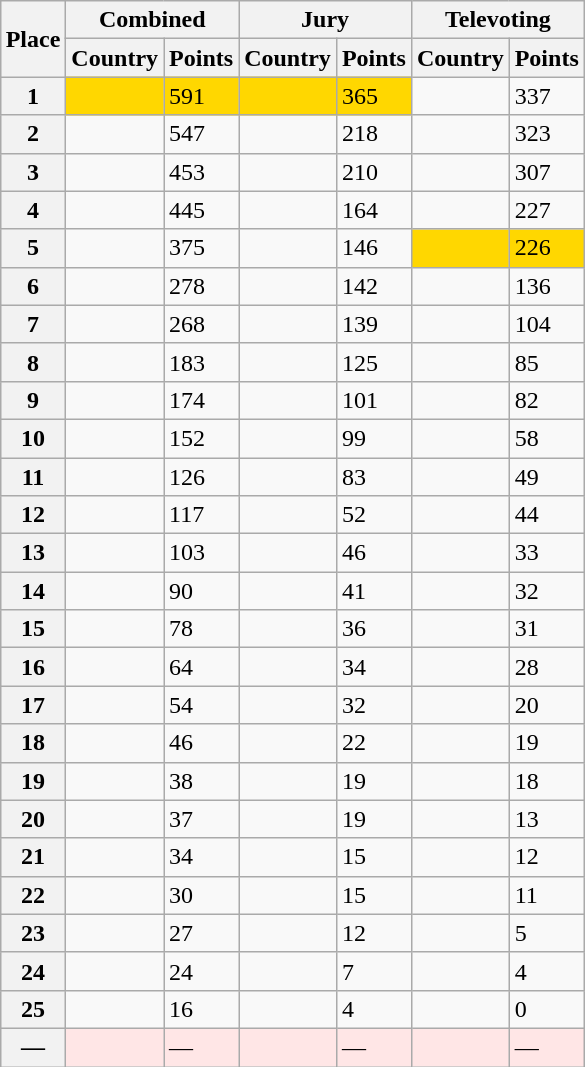<table class="wikitable collapsible plainrowheaders" style="float: right; margin: 10px;">
<tr>
<th rowspan="2" scope="col">Place</th>
<th colspan="2" scope="col">Combined</th>
<th colspan="2" scope="col">Jury</th>
<th colspan="2" scope="col">Televoting</th>
</tr>
<tr>
<th scope="col">Country</th>
<th scope="col">Points</th>
<th scope="col">Country</th>
<th scope="col">Points</th>
<th scope="col">Country</th>
<th scope="col">Points</th>
</tr>
<tr>
<th scope="row" style="text-align: center;">1</th>
<td bgcolor=gold></td>
<td bgcolor=gold>591</td>
<td bgcolor=gold></td>
<td bgcolor=gold>365</td>
<td></td>
<td>337</td>
</tr>
<tr>
<th scope="row" style="text-align: center;">2</th>
<td></td>
<td>547</td>
<td></td>
<td>218</td>
<td></td>
<td>323</td>
</tr>
<tr>
<th scope="row" style="text-align: center;">3</th>
<td></td>
<td>453</td>
<td></td>
<td>210</td>
<td></td>
<td>307</td>
</tr>
<tr>
<th scope="row" style="text-align: center;">4</th>
<td></td>
<td>445</td>
<td></td>
<td>164</td>
<td></td>
<td>227</td>
</tr>
<tr>
<th scope="row" style="text-align: center;">5</th>
<td></td>
<td>375</td>
<td></td>
<td>146</td>
<td bgcolor=gold></td>
<td bgcolor=gold>226</td>
</tr>
<tr>
<th scope="row" style="text-align: center;">6</th>
<td></td>
<td>278</td>
<td></td>
<td>142</td>
<td></td>
<td>136</td>
</tr>
<tr>
<th scope="row" style="text-align: center;">7</th>
<td></td>
<td>268</td>
<td></td>
<td>139</td>
<td></td>
<td>104</td>
</tr>
<tr>
<th scope="row" style="text-align: center;">8</th>
<td></td>
<td>183</td>
<td></td>
<td>125</td>
<td></td>
<td>85</td>
</tr>
<tr>
<th scope="row" style="text-align: center;">9</th>
<td></td>
<td>174</td>
<td></td>
<td>101</td>
<td></td>
<td>82</td>
</tr>
<tr>
<th scope="row" style="text-align: center;">10</th>
<td></td>
<td>152</td>
<td></td>
<td>99</td>
<td></td>
<td>58</td>
</tr>
<tr>
<th scope="row" style="text-align: center;">11</th>
<td></td>
<td>126</td>
<td></td>
<td>83</td>
<td></td>
<td>49</td>
</tr>
<tr>
<th scope="row" style="text-align: center;">12</th>
<td></td>
<td>117</td>
<td></td>
<td>52</td>
<td></td>
<td>44</td>
</tr>
<tr>
<th scope="row" style="text-align: center;">13</th>
<td></td>
<td>103</td>
<td></td>
<td>46</td>
<td></td>
<td>33</td>
</tr>
<tr>
<th scope="row" style="text-align: center;">14</th>
<td></td>
<td>90</td>
<td></td>
<td>41</td>
<td></td>
<td>32</td>
</tr>
<tr>
<th scope="row" style="text-align: center;">15</th>
<td></td>
<td>78</td>
<td></td>
<td>36</td>
<td></td>
<td>31</td>
</tr>
<tr>
<th scope="row" style="text-align: center;">16</th>
<td></td>
<td>64</td>
<td></td>
<td>34</td>
<td></td>
<td>28</td>
</tr>
<tr>
<th scope="row" style="text-align: center;">17</th>
<td></td>
<td>54</td>
<td></td>
<td>32</td>
<td></td>
<td>20</td>
</tr>
<tr>
<th scope="row" style="text-align: center;">18</th>
<td></td>
<td>46</td>
<td></td>
<td>22</td>
<td></td>
<td>19</td>
</tr>
<tr>
<th scope="row" style="text-align: center;">19</th>
<td></td>
<td>38</td>
<td></td>
<td>19</td>
<td></td>
<td>18</td>
</tr>
<tr>
<th scope="row" style="text-align: center;">20</th>
<td></td>
<td>37</td>
<td></td>
<td>19</td>
<td></td>
<td>13</td>
</tr>
<tr>
<th scope="row" style="text-align: center;">21</th>
<td></td>
<td>34</td>
<td></td>
<td>15</td>
<td></td>
<td>12</td>
</tr>
<tr>
<th scope="row" style="text-align: center;">22</th>
<td></td>
<td>30</td>
<td></td>
<td>15</td>
<td></td>
<td>11</td>
</tr>
<tr>
<th scope="row" style="text-align: center;">23</th>
<td></td>
<td>27</td>
<td></td>
<td>12</td>
<td></td>
<td>5</td>
</tr>
<tr>
<th scope="row" style="text-align: center;">24</th>
<td></td>
<td>24</td>
<td></td>
<td>7</td>
<td></td>
<td>4</td>
</tr>
<tr>
<th scope="row" style="text-align: center;">25</th>
<td></td>
<td>16</td>
<td></td>
<td>4</td>
<td></td>
<td>0</td>
</tr>
<tr>
<th scope="row" style="text-align: center;">—</th>
<td bgcolor=#FFE6E6></td>
<td bgcolor=#FFE6E6>—</td>
<td bgcolor=#FFE6E6></td>
<td bgcolor=#FFE6E6>—</td>
<td bgcolor=#FFE6E6></td>
<td bgcolor=#FFE6E6>—</td>
</tr>
</table>
